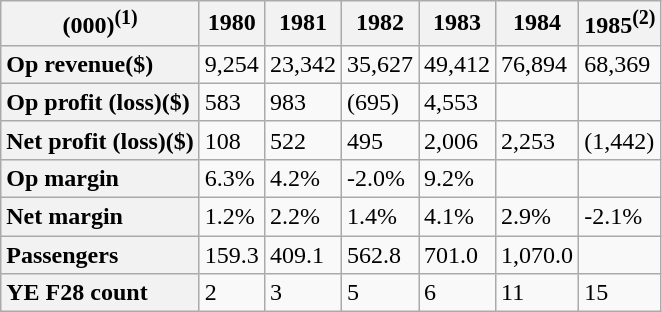<table class="wikitable plain-row-headers defaultright">
<tr>
<th>(000)<sup>(1)</sup></th>
<th>1980</th>
<th>1981</th>
<th>1982</th>
<th>1983</th>
<th>1984</th>
<th>1985<sup>(2)</sup></th>
</tr>
<tr>
<th scope="row" style=text-align:left>Op revenue($)</th>
<td>9,254</td>
<td>23,342</td>
<td>35,627</td>
<td>49,412</td>
<td>76,894</td>
<td>68,369</td>
</tr>
<tr>
<th scope="row" style=text-align:left>Op profit (loss)($)</th>
<td>583</td>
<td>983</td>
<td>(695)</td>
<td>4,553</td>
<td></td>
<td></td>
</tr>
<tr>
<th scope="row" style=text-align:left>Net profit (loss)($)</th>
<td>108</td>
<td>522</td>
<td>495</td>
<td>2,006</td>
<td>2,253</td>
<td>(1,442)</td>
</tr>
<tr>
<th scope="row" style=text-align:left>Op margin</th>
<td>6.3%</td>
<td>4.2%</td>
<td>-2.0%</td>
<td>9.2%</td>
<td></td>
<td></td>
</tr>
<tr>
<th scope="row" style=text-align:left>Net margin</th>
<td>1.2%</td>
<td>2.2%</td>
<td>1.4%</td>
<td>4.1%</td>
<td>2.9%</td>
<td>-2.1%</td>
</tr>
<tr>
<th scope="row" style=text-align:left>Passengers</th>
<td>159.3</td>
<td>409.1</td>
<td>562.8</td>
<td>701.0</td>
<td>1,070.0</td>
<td></td>
</tr>
<tr>
<th scope="row" style=text-align:left>YE F28 count</th>
<td>2</td>
<td>3</td>
<td>5</td>
<td>6</td>
<td>11</td>
<td>15</td>
</tr>
</table>
